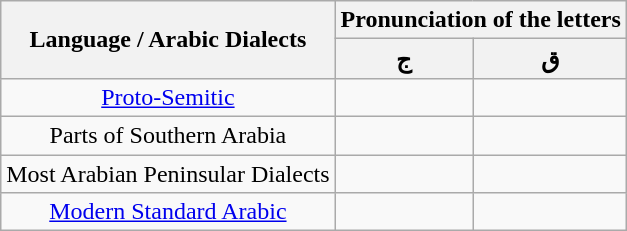<table class="wikitable" border="1" style="text-align: center;">
<tr>
<th rowspan="2">Language / Arabic Dialects</th>
<th colspan="2">Pronunciation of the letters</th>
</tr>
<tr>
<th>ج</th>
<th>ق</th>
</tr>
<tr>
<td><a href='#'>Proto-Semitic</a></td>
<td></td>
<td></td>
</tr>
<tr>
<td>Parts of Southern Arabia</td>
<td></td>
<td></td>
</tr>
<tr>
<td>Most Arabian Peninsular Dialects</td>
<td></td>
<td></td>
</tr>
<tr>
<td><a href='#'>Modern Standard Arabic</a></td>
<td></td>
<td></td>
</tr>
</table>
